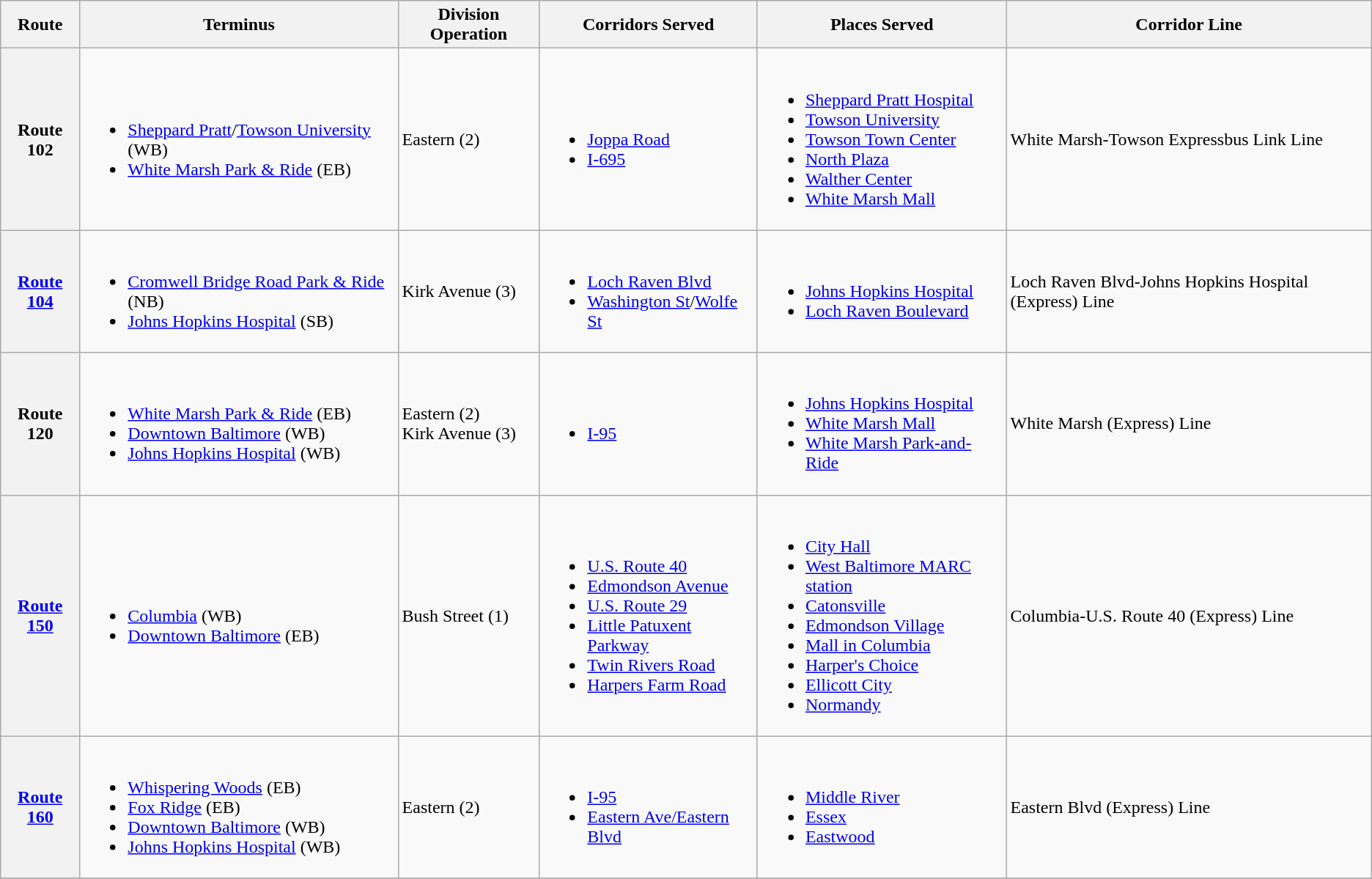<table class="wikitable">
<tr>
<th>Route</th>
<th>Terminus</th>
<th>Division Operation</th>
<th>Corridors Served</th>
<th>Places Served</th>
<th>Corridor Line</th>
</tr>
<tr>
<th>Route 102</th>
<td><br><ul><li><a href='#'>Sheppard Pratt</a>/<a href='#'>Towson University</a> (WB)</li><li><a href='#'>White Marsh Park & Ride</a> (EB)</li></ul></td>
<td>Eastern (2)</td>
<td><br><ul><li><a href='#'>Joppa Road</a></li><li><a href='#'>I-695</a></li></ul></td>
<td><br><ul><li><a href='#'>Sheppard Pratt Hospital</a></li><li><a href='#'>Towson University</a></li><li><a href='#'>Towson Town Center</a></li><li><a href='#'>North Plaza</a></li><li><a href='#'>Walther Center</a></li><li><a href='#'>White Marsh Mall</a></li></ul></td>
<td>White Marsh-Towson Expressbus Link Line</td>
</tr>
<tr>
<th><a href='#'>Route 104</a></th>
<td><br><ul><li><a href='#'>Cromwell Bridge Road Park & Ride</a> (NB)</li><li><a href='#'>Johns Hopkins Hospital</a> (SB)</li></ul></td>
<td>Kirk Avenue (3)</td>
<td><br><ul><li><a href='#'>Loch Raven Blvd</a></li><li><a href='#'>Washington St</a>/<a href='#'>Wolfe St</a></li></ul></td>
<td><br><ul><li><a href='#'>Johns Hopkins Hospital</a></li><li><a href='#'>Loch Raven Boulevard</a></li></ul></td>
<td>Loch Raven Blvd-Johns Hopkins Hospital (Express) Line</td>
</tr>
<tr>
<th>Route 120</th>
<td><br><ul><li><a href='#'>White Marsh Park & Ride</a> (EB)</li><li><a href='#'>Downtown Baltimore</a> (WB)</li><li><a href='#'>Johns Hopkins Hospital</a> (WB)</li></ul></td>
<td>Eastern (2)<br>Kirk Avenue (3)</td>
<td><br><ul><li><a href='#'>I-95</a></li></ul></td>
<td><br><ul><li><a href='#'>Johns Hopkins Hospital</a></li><li><a href='#'>White Marsh Mall</a></li><li><a href='#'>White Marsh Park-and-Ride</a></li></ul></td>
<td>White Marsh (Express) Line</td>
</tr>
<tr>
<th><a href='#'>Route 150</a></th>
<td><br><ul><li><a href='#'>Columbia</a> (WB)</li><li><a href='#'>Downtown Baltimore</a> (EB)</li></ul></td>
<td>Bush Street (1)</td>
<td><br><ul><li><a href='#'>U.S. Route 40</a></li><li><a href='#'>Edmondson Avenue</a></li><li><a href='#'>U.S. Route 29</a></li><li><a href='#'>Little Patuxent Parkway</a></li><li><a href='#'>Twin Rivers Road</a></li><li><a href='#'>Harpers Farm Road</a></li></ul></td>
<td><br><ul><li><a href='#'>City Hall</a></li><li><a href='#'>West Baltimore MARC station</a></li><li><a href='#'>Catonsville</a></li><li><a href='#'>Edmondson Village</a></li><li><a href='#'>Mall in Columbia</a></li><li><a href='#'>Harper's Choice</a></li><li><a href='#'>Ellicott City</a></li><li><a href='#'>Normandy</a></li></ul></td>
<td>Columbia-U.S. Route 40 (Express) Line</td>
</tr>
<tr>
<th><a href='#'>Route 160</a></th>
<td><br><ul><li><a href='#'>Whispering Woods</a> (EB)</li><li><a href='#'>Fox Ridge</a> (EB)</li><li><a href='#'>Downtown Baltimore</a> (WB)</li><li><a href='#'>Johns Hopkins Hospital</a> (WB)</li></ul></td>
<td>Eastern (2)</td>
<td><br><ul><li><a href='#'>I-95</a></li><li><a href='#'>Eastern Ave/Eastern Blvd</a></li></ul></td>
<td><br><ul><li><a href='#'>Middle River</a></li><li><a href='#'>Essex</a></li><li><a href='#'>Eastwood</a></li></ul></td>
<td>Eastern Blvd (Express) Line</td>
</tr>
<tr>
</tr>
</table>
